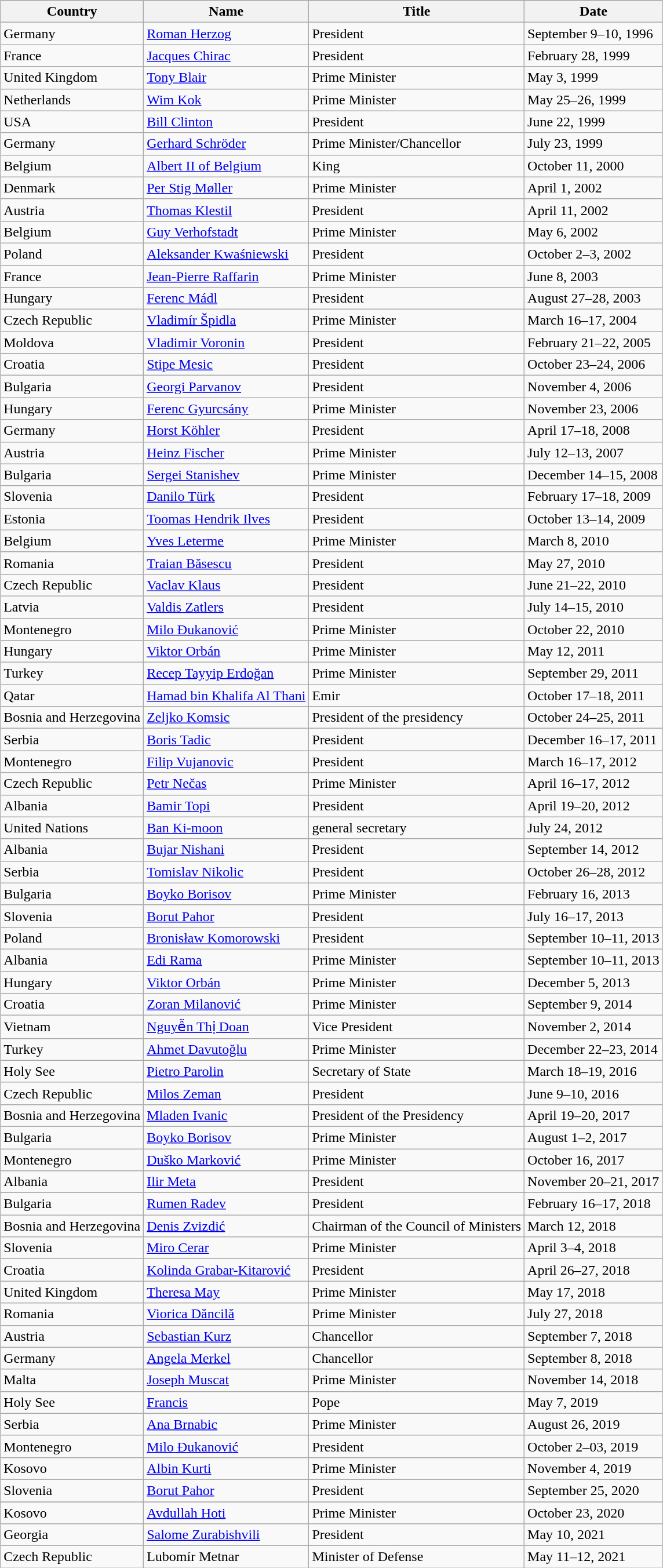<table class="wikitable sortable" border="1" style="margin: 1em auto 1em auto">
<tr>
<th class="unsortable">Country</th>
<th>Name</th>
<th class="unsortable">Title</th>
<th class="unsortable">Date</th>
</tr>
<tr>
<td>Germany</td>
<td><a href='#'>Roman Herzog</a></td>
<td>President</td>
<td>September 9–10, 1996</td>
</tr>
<tr>
<td>France</td>
<td><a href='#'>Jacques Chirac</a></td>
<td>President</td>
<td>February 28, 1999</td>
</tr>
<tr>
<td>United Kingdom</td>
<td><a href='#'>Tony Blair</a></td>
<td>Prime Minister</td>
<td>May 3, 1999</td>
</tr>
<tr>
<td>Netherlands</td>
<td><a href='#'>Wim Kok</a></td>
<td>Prime Minister</td>
<td>May 25–26, 1999</td>
</tr>
<tr>
<td>USA</td>
<td><a href='#'>Bill Clinton</a></td>
<td>President</td>
<td>June 22, 1999</td>
</tr>
<tr>
<td>Germany</td>
<td><a href='#'>Gerhard Schröder</a></td>
<td>Prime Minister/Chancellor</td>
<td>July 23, 1999</td>
</tr>
<tr>
<td>Belgium</td>
<td><a href='#'>Albert II of Belgium</a></td>
<td>King</td>
<td>October 11, 2000</td>
</tr>
<tr>
<td>Denmark</td>
<td><a href='#'>Per Stig Møller</a></td>
<td>Prime Minister</td>
<td>April 1, 2002</td>
</tr>
<tr>
<td>Austria</td>
<td><a href='#'>Thomas Klestil</a></td>
<td>President</td>
<td>April 11, 2002</td>
</tr>
<tr>
<td>Belgium</td>
<td><a href='#'>Guy Verhofstadt</a></td>
<td>Prime Minister</td>
<td>May 6, 2002</td>
</tr>
<tr>
<td>Poland</td>
<td><a href='#'>Aleksander Kwaśniewski</a></td>
<td>President</td>
<td>October 2–3, 2002</td>
</tr>
<tr>
<td>France</td>
<td><a href='#'>Jean-Pierre Raffarin</a></td>
<td>Prime Minister</td>
<td>June 8, 2003</td>
</tr>
<tr>
<td>Hungary</td>
<td><a href='#'>Ferenc Mádl</a></td>
<td>President</td>
<td>August 27–28, 2003</td>
</tr>
<tr>
<td>Czech Republic</td>
<td><a href='#'>Vladimír Špidla</a></td>
<td>Prime Minister</td>
<td>March 16–17, 2004</td>
</tr>
<tr>
<td>Moldova</td>
<td><a href='#'>Vladimir Voronin</a></td>
<td>President</td>
<td>February 21–22, 2005</td>
</tr>
<tr>
<td>Croatia</td>
<td><a href='#'>Stipe Mesic</a></td>
<td>President</td>
<td>October 23–24, 2006</td>
</tr>
<tr>
<td>Bulgaria</td>
<td><a href='#'>Georgi Parvanov</a></td>
<td>President</td>
<td>November 4, 2006</td>
</tr>
<tr>
<td>Hungary</td>
<td><a href='#'>Ferenc Gyurcsány</a></td>
<td>Prime Minister</td>
<td>November 23, 2006</td>
</tr>
<tr>
<td>Germany</td>
<td><a href='#'>Horst Köhler</a></td>
<td>President</td>
<td>April 17–18, 2008</td>
</tr>
<tr>
<td>Austria</td>
<td><a href='#'>Heinz Fischer</a></td>
<td>Prime Minister</td>
<td>July 12–13, 2007</td>
</tr>
<tr>
<td>Bulgaria</td>
<td><a href='#'>Sergei Stanishev</a></td>
<td>Prime Minister</td>
<td>December 14–15, 2008</td>
</tr>
<tr>
<td>Slovenia</td>
<td><a href='#'>Danilo Türk</a></td>
<td>President</td>
<td>February 17–18, 2009</td>
</tr>
<tr>
<td>Estonia</td>
<td><a href='#'>Toomas Hendrik Ilves</a></td>
<td>President</td>
<td>October 13–14, 2009</td>
</tr>
<tr>
<td>Belgium</td>
<td><a href='#'>Yves Leterme</a></td>
<td>Prime Minister</td>
<td>March 8, 2010</td>
</tr>
<tr>
<td>Romania</td>
<td><a href='#'>Traian Băsescu</a></td>
<td>President</td>
<td>May 27, 2010</td>
</tr>
<tr>
<td>Czech Republic</td>
<td><a href='#'>Vaclav Klaus</a></td>
<td>President</td>
<td>June 21–22, 2010</td>
</tr>
<tr>
<td>Latvia</td>
<td><a href='#'>Valdis Zatlers</a></td>
<td>President</td>
<td>July 14–15, 2010</td>
</tr>
<tr>
<td>Montenegro</td>
<td><a href='#'>Milo Đukanović</a></td>
<td>Prime Minister</td>
<td>October 22, 2010</td>
</tr>
<tr>
<td>Hungary</td>
<td><a href='#'>Viktor Orbán</a></td>
<td>Prime Minister</td>
<td>May 12, 2011</td>
</tr>
<tr>
<td>Turkey</td>
<td><a href='#'>Recep Tayyip Erdoğan</a></td>
<td>Prime Minister</td>
<td>September 29, 2011</td>
</tr>
<tr>
<td>Qatar</td>
<td><a href='#'>Hamad bin Khalifa Al Thani</a></td>
<td>Emir</td>
<td>October 17–18, 2011</td>
</tr>
<tr>
<td>Bosnia and Herzegovina</td>
<td><a href='#'>Zeljko Komsic</a></td>
<td>President of the presidency</td>
<td>October 24–25, 2011</td>
</tr>
<tr>
<td>Serbia</td>
<td><a href='#'>Boris Tadic</a></td>
<td>President</td>
<td>December 16–17, 2011</td>
</tr>
<tr>
<td>Montenegro</td>
<td><a href='#'>Filip Vujanovic</a></td>
<td>President</td>
<td>March 16–17, 2012</td>
</tr>
<tr>
<td>Czech Republic</td>
<td><a href='#'>Petr Nečas</a></td>
<td>Prime Minister</td>
<td>April 16–17, 2012</td>
</tr>
<tr>
<td>Albania</td>
<td><a href='#'>Bamir Topi</a></td>
<td>President</td>
<td>April 19–20, 2012</td>
</tr>
<tr>
<td>United Nations</td>
<td><a href='#'>Ban Ki-moon</a></td>
<td>general secretary</td>
<td>July 24, 2012</td>
</tr>
<tr>
<td>Albania</td>
<td><a href='#'>Bujar Nishani</a></td>
<td>President</td>
<td>September 14, 2012</td>
</tr>
<tr>
<td>Serbia</td>
<td><a href='#'>Tomislav Nikolic</a></td>
<td>President</td>
<td>October 26–28, 2012</td>
</tr>
<tr>
<td>Bulgaria</td>
<td><a href='#'>Boyko Borisov</a></td>
<td>Prime Minister</td>
<td>February 16, 2013</td>
</tr>
<tr>
<td>Slovenia</td>
<td><a href='#'>Borut Pahor</a></td>
<td>President</td>
<td>July 16–17, 2013</td>
</tr>
<tr>
<td>Poland</td>
<td><a href='#'>Bronisław Komorowski</a></td>
<td>President</td>
<td>September 10–11, 2013</td>
</tr>
<tr>
<td>Albania</td>
<td><a href='#'>Edi Rama</a></td>
<td>Prime Minister</td>
<td>September 10–11, 2013</td>
</tr>
<tr>
<td>Hungary</td>
<td><a href='#'>Viktor Orbán</a></td>
<td>Prime Minister</td>
<td>December 5, 2013</td>
</tr>
<tr>
<td>Croatia</td>
<td><a href='#'>Zoran Milanović</a></td>
<td>Prime Minister</td>
<td>September 9, 2014</td>
</tr>
<tr>
<td>Vietnam</td>
<td><a href='#'>Nguyễn Thị Doan</a></td>
<td>Vice President</td>
<td>November 2, 2014</td>
</tr>
<tr>
<td>Turkey</td>
<td><a href='#'>Ahmet Davutoğlu</a></td>
<td>Prime Minister</td>
<td>December 22–23, 2014</td>
</tr>
<tr>
<td>Holy See</td>
<td><a href='#'>Pietro Parolin</a></td>
<td>Secretary of State</td>
<td>March 18–19, 2016</td>
</tr>
<tr>
<td>Czech Republic</td>
<td><a href='#'>Milos Zeman</a></td>
<td>President</td>
<td>June 9–10, 2016</td>
</tr>
<tr>
<td>Bosnia and Herzegovina</td>
<td><a href='#'>Mladen Ivanic</a></td>
<td>President of the Presidency</td>
<td>April 19–20, 2017 </td>
</tr>
<tr>
<td>Bulgaria</td>
<td><a href='#'>Boyko Borisov</a></td>
<td>Prime Minister</td>
<td>August 1–2, 2017</td>
</tr>
<tr>
<td>Montenegro</td>
<td><a href='#'>Duško Marković</a></td>
<td>Prime Minister</td>
<td>October 16, 2017 </td>
</tr>
<tr>
<td>Albania</td>
<td><a href='#'>Ilir Meta</a></td>
<td>President</td>
<td>November 20–21, 2017 </td>
</tr>
<tr>
<td>Bulgaria</td>
<td><a href='#'>Rumen Radev</a></td>
<td>President</td>
<td>February 16–17, 2018 </td>
</tr>
<tr>
<td>Bosnia and Herzegovina</td>
<td><a href='#'>Denis Zvizdić</a></td>
<td>Chairman of the Council of Ministers</td>
<td>March 12, 2018 </td>
</tr>
<tr>
<td>Slovenia</td>
<td><a href='#'>Miro Cerar</a></td>
<td>Prime Minister</td>
<td>April 3–4, 2018 </td>
</tr>
<tr>
<td>Croatia</td>
<td><a href='#'>Kolinda Grabar-Kitarović</a></td>
<td>President</td>
<td>April 26–27, 2018 </td>
</tr>
<tr>
<td>United Kingdom</td>
<td><a href='#'>Theresa May</a></td>
<td>Prime Minister</td>
<td>May 17, 2018 </td>
</tr>
<tr>
<td>Romania</td>
<td><a href='#'>Viorica Dăncilă</a></td>
<td>Prime Minister</td>
<td>July 27, 2018 </td>
</tr>
<tr>
<td>Austria</td>
<td><a href='#'>Sebastian Kurz</a></td>
<td>Chancellor</td>
<td>September 7, 2018 </td>
</tr>
<tr>
<td>Germany</td>
<td><a href='#'>Angela Merkel</a></td>
<td>Chancellor</td>
<td>September 8, 2018 </td>
</tr>
<tr>
<td>Malta</td>
<td><a href='#'>Joseph Muscat</a></td>
<td>Prime Minister</td>
<td>November 14, 2018 </td>
</tr>
<tr>
<td>Holy See</td>
<td><a href='#'>Francis</a></td>
<td>Pope</td>
<td>May 7, 2019 </td>
</tr>
<tr>
<td>Serbia</td>
<td><a href='#'>Ana Brnabic</a></td>
<td>Prime Minister</td>
<td>August 26, 2019 </td>
</tr>
<tr>
<td>Montenegro</td>
<td><a href='#'>Milo Đukanović</a></td>
<td>President</td>
<td>October 2–03, 2019 </td>
</tr>
<tr>
<td>Kosovo</td>
<td><a href='#'>Albin Kurti</a></td>
<td>Prime Minister</td>
<td>November 4, 2019 </td>
</tr>
<tr>
<td>Slovenia</td>
<td><a href='#'>Borut Pahor</a></td>
<td>President</td>
<td>September 25, 2020 </td>
</tr>
<tr 2020 |Kosovo ||>
</tr>
<tr>
<td>Kosovo</td>
<td><a href='#'>Avdullah Hoti</a></td>
<td>Prime Minister</td>
<td>October 23, 2020 </td>
</tr>
<tr>
<td>Georgia</td>
<td><a href='#'>Salome Zurabishvili</a></td>
<td>President</td>
<td>May 10, 2021</td>
</tr>
<tr>
<td>Czech Republic</td>
<td>Lubomír Metnar</td>
<td>Minister of Defense</td>
<td>May 11–12, 2021</td>
</tr>
</table>
